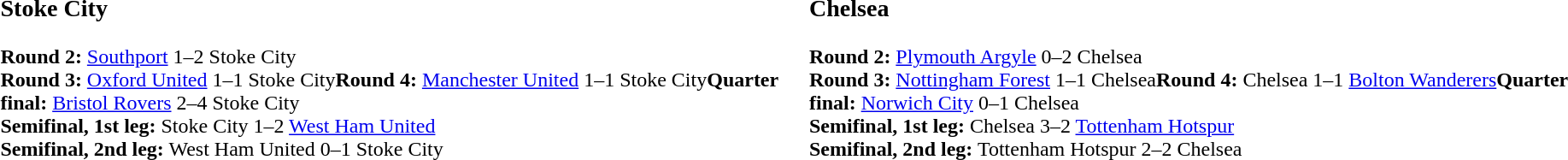<table width = 100%>
<tr>
<td width=50% valign=top><br><h3>Stoke City</h3><strong>Round 2:</strong> <a href='#'>Southport</a> 1–2 Stoke City<br><strong>Round 3:</strong> <a href='#'>Oxford United</a> 1–1 Stoke City<strong>Round 4:</strong> <a href='#'>Manchester United</a> 1–1 Stoke City<strong>Quarter final:</strong> <a href='#'>Bristol Rovers</a> 2–4 Stoke City<br><strong>Semifinal, 1st leg:</strong> Stoke City 1–2 <a href='#'>West Ham United</a><br><strong>Semifinal, 2nd leg:</strong> West Ham United 0–1 Stoke City</td>
<td width=50% valign=top><br><h3>Chelsea</h3><strong>Round 2:</strong> <a href='#'>Plymouth Argyle</a> 0–2 Chelsea<br><strong>Round 3:</strong> <a href='#'>Nottingham Forest</a> 1–1 Chelsea<strong>Round 4:</strong> Chelsea 1–1 <a href='#'>Bolton Wanderers</a><strong>Quarter final:</strong> <a href='#'>Norwich City</a> 0–1 Chelsea<br><strong>Semifinal, 1st leg:</strong> Chelsea 3–2 <a href='#'>Tottenham Hotspur</a><br><strong>Semifinal, 2nd leg:</strong> Tottenham Hotspur 2–2 Chelsea</td>
</tr>
</table>
